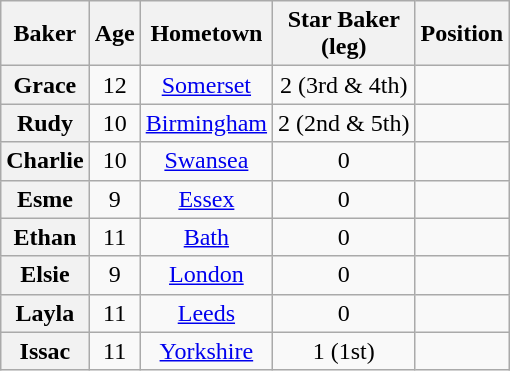<table class="wikitable sortable" style="display:inline-table; text-align:center">
<tr>
<th scope="col">Baker</th>
<th scope="col">Age</th>
<th scope="col">Hometown</th>
<th scope="col">Star Baker<br>(leg)</th>
<th scope="col">Position</th>
</tr>
<tr>
<th scope="row">Grace</th>
<td>12</td>
<td><a href='#'>Somerset</a></td>
<td>2 (3rd & 4th)</td>
<td></td>
</tr>
<tr>
<th scope="row">Rudy</th>
<td>10</td>
<td><a href='#'>Birmingham</a></td>
<td>2 (2nd & 5th)</td>
<td></td>
</tr>
<tr>
<th scope="row">Charlie</th>
<td>10</td>
<td><a href='#'>Swansea</a></td>
<td>0</td>
<td></td>
</tr>
<tr>
<th scope="row">Esme</th>
<td>9</td>
<td><a href='#'>Essex</a></td>
<td>0</td>
<td></td>
</tr>
<tr>
<th scope="row">Ethan</th>
<td>11</td>
<td><a href='#'>Bath</a></td>
<td>0</td>
<td></td>
</tr>
<tr>
<th scope="row">Elsie</th>
<td>9</td>
<td><a href='#'>London</a></td>
<td>0</td>
<td></td>
</tr>
<tr>
<th scope="row">Layla</th>
<td>11</td>
<td><a href='#'>Leeds</a></td>
<td>0</td>
<td></td>
</tr>
<tr>
<th scope="row">Issac</th>
<td>11</td>
<td><a href='#'>Yorkshire</a></td>
<td>1 (1st)</td>
<td></td>
</tr>
</table>
